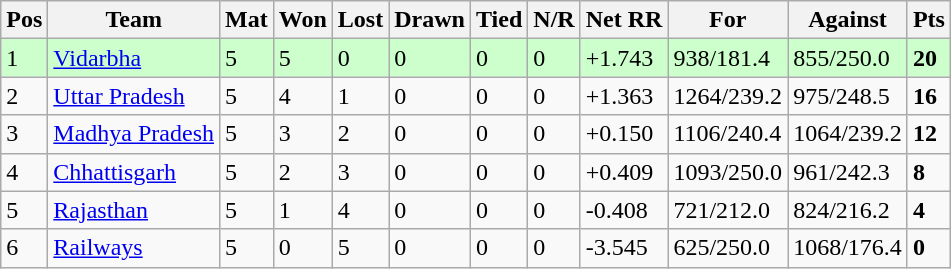<table class="wikitable">
<tr>
<th>Pos</th>
<th>Team</th>
<th>Mat</th>
<th>Won</th>
<th>Lost</th>
<th>Drawn</th>
<th>Tied</th>
<th>N/R</th>
<th>Net RR</th>
<th>For</th>
<th>Against</th>
<th>Pts</th>
</tr>
<tr style="background:#cfc;">
<td>1</td>
<td><a href='#'>Vidarbha</a></td>
<td>5</td>
<td>5</td>
<td>0</td>
<td>0</td>
<td>0</td>
<td>0</td>
<td>+1.743</td>
<td>938/181.4</td>
<td>855/250.0</td>
<td><strong>20</strong></td>
</tr>
<tr>
<td>2</td>
<td><a href='#'>Uttar Pradesh</a></td>
<td>5</td>
<td>4</td>
<td>1</td>
<td>0</td>
<td>0</td>
<td>0</td>
<td>+1.363</td>
<td>1264/239.2</td>
<td>975/248.5</td>
<td><strong>16</strong></td>
</tr>
<tr>
<td>3</td>
<td><a href='#'>Madhya Pradesh</a></td>
<td>5</td>
<td>3</td>
<td>2</td>
<td>0</td>
<td>0</td>
<td>0</td>
<td>+0.150</td>
<td>1106/240.4</td>
<td>1064/239.2</td>
<td><strong>12</strong></td>
</tr>
<tr>
<td>4</td>
<td><a href='#'>Chhattisgarh</a></td>
<td>5</td>
<td>2</td>
<td>3</td>
<td>0</td>
<td>0</td>
<td>0</td>
<td>+0.409</td>
<td>1093/250.0</td>
<td>961/242.3</td>
<td><strong>8</strong></td>
</tr>
<tr>
<td>5</td>
<td><a href='#'>Rajasthan</a></td>
<td>5</td>
<td>1</td>
<td>4</td>
<td>0</td>
<td>0</td>
<td>0</td>
<td>-0.408</td>
<td>721/212.0</td>
<td>824/216.2</td>
<td><strong>4</strong></td>
</tr>
<tr>
<td>6</td>
<td><a href='#'>Railways</a></td>
<td>5</td>
<td>0</td>
<td>5</td>
<td>0</td>
<td>0</td>
<td>0</td>
<td>-3.545</td>
<td>625/250.0</td>
<td>1068/176.4</td>
<td><strong>0</strong></td>
</tr>
</table>
